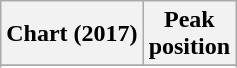<table class="wikitable sortable plainrowheaders" style="text-align:center">
<tr>
<th scope="col">Chart (2017)</th>
<th scope="col">Peak<br> position</th>
</tr>
<tr>
</tr>
<tr>
</tr>
<tr>
</tr>
</table>
